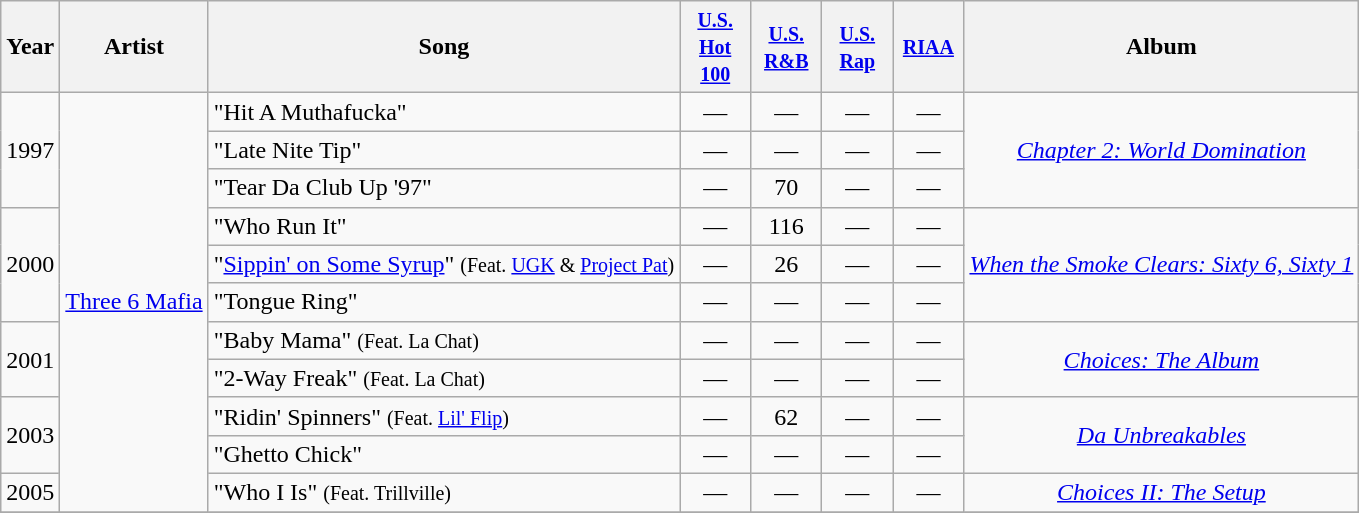<table class="wikitable">
<tr>
<th align="center">Year</th>
<th align="center">Artist</th>
<th align="center">Song</th>
<th align="center" width="40"><small><a href='#'>U.S. Hot 100</a></small></th>
<th align="center" width="40"><small><a href='#'>U.S. R&B</a></small></th>
<th align="center" width="40"><small><a href='#'>U.S. Rap</a></small></th>
<th align="center" width="40"><small><a href='#'>RIAA</a></small></th>
<th align="center">Album</th>
</tr>
<tr>
<td align="center" rowspan="3">1997</td>
<td align="center" rowspan="11"><a href='#'>Three 6 Mafia</a></td>
<td align="left">"Hit A Muthafucka"</td>
<td align="center">—</td>
<td align="center">—</td>
<td align="center">—</td>
<td align="center">—</td>
<td align="center" rowspan="3"><em><a href='#'>Chapter 2: World Domination</a></em></td>
</tr>
<tr>
<td align="left">"Late Nite Tip"</td>
<td align="center">—</td>
<td align="center">—</td>
<td align="center">—</td>
<td align="center">—</td>
</tr>
<tr>
<td align="left">"Tear Da Club Up '97"</td>
<td align="center">—</td>
<td align="center">70</td>
<td align="center">—</td>
<td align="center">—</td>
</tr>
<tr>
<td align="center" rowspan="3">2000</td>
<td align="left">"Who Run It"</td>
<td align="center">—</td>
<td align="center">116</td>
<td align="center">—</td>
<td align="center">—</td>
<td align="center" rowspan="3"><em><a href='#'>When the Smoke Clears: Sixty 6, Sixty 1</a></em></td>
</tr>
<tr>
<td align="left">"<a href='#'>Sippin' on Some Syrup</a>" <small>(Feat. <a href='#'>UGK</a> & <a href='#'>Project Pat</a>)</small></td>
<td align="center">—</td>
<td align="center">26</td>
<td align="center">—</td>
<td align="center">—</td>
</tr>
<tr>
<td align="left">"Tongue Ring"</td>
<td align="center">—</td>
<td align="center">—</td>
<td align="center">—</td>
<td align="center">—</td>
</tr>
<tr>
<td align="center" rowspan="2">2001</td>
<td align="left">"Baby Mama" <small>(Feat. La Chat)</small></td>
<td align="center">—</td>
<td align="center">—</td>
<td align="center">—</td>
<td align="center">—</td>
<td align="center" rowspan="2"><em><a href='#'>Choices: The Album</a></em></td>
</tr>
<tr>
<td align="left">"2-Way Freak" <small>(Feat. La Chat)</small></td>
<td align="center">—</td>
<td align="center">—</td>
<td align="center">—</td>
<td align="center">—</td>
</tr>
<tr>
<td align="center" rowspan="2">2003</td>
<td align="left">"Ridin' Spinners" <small>(Feat. <a href='#'>Lil' Flip</a>)</small></td>
<td align="center">—</td>
<td align="center">62</td>
<td align="center">—</td>
<td align="center">—</td>
<td align="center" rowspan="2"><em><a href='#'>Da Unbreakables</a></em></td>
</tr>
<tr>
<td align="left">"Ghetto Chick"</td>
<td align="center">—</td>
<td align="center">—</td>
<td align="center">—</td>
<td align="center">—</td>
</tr>
<tr>
<td align="center" rowspan="1">2005</td>
<td align="left">"Who I Is" <small>(Feat. Trillville)</small></td>
<td align="center">—</td>
<td align="center">—</td>
<td align="center">—</td>
<td align="center">—</td>
<td align="center"><em><a href='#'>Choices II: The Setup</a></em></td>
</tr>
<tr>
</tr>
</table>
